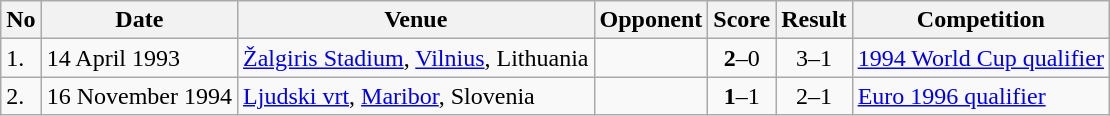<table class="wikitable" style="font-size:100%;">
<tr>
<th>No</th>
<th>Date</th>
<th>Venue</th>
<th>Opponent</th>
<th>Score</th>
<th>Result</th>
<th>Competition</th>
</tr>
<tr>
<td>1.</td>
<td>14 April 1993</td>
<td><a href='#'>Žalgiris Stadium</a>, <a href='#'>Vilnius</a>, Lithuania</td>
<td></td>
<td align=center><strong>2</strong>–0</td>
<td align=center>3–1</td>
<td><a href='#'>1994 World Cup  qualifier</a></td>
</tr>
<tr>
<td>2.</td>
<td>16 November 1994</td>
<td><a href='#'>Ljudski vrt</a>, <a href='#'>Maribor</a>, Slovenia</td>
<td></td>
<td align=center><strong>1</strong>–1</td>
<td align=center>2–1</td>
<td><a href='#'>Euro 1996 qualifier</a></td>
</tr>
</table>
